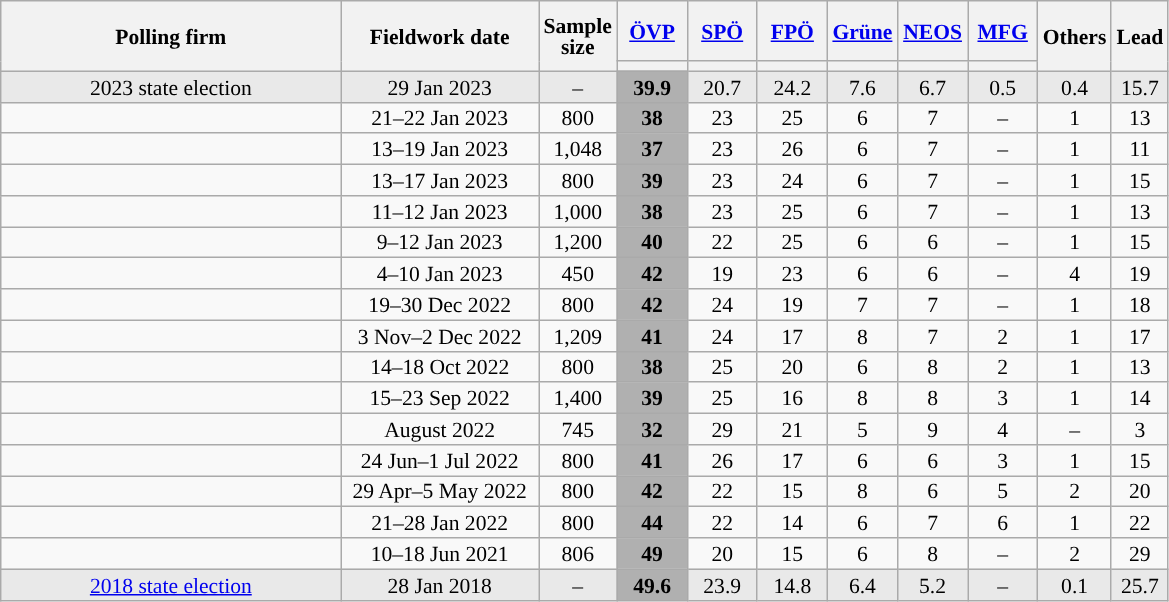<table class="wikitable sortable" style="text-align:center;font-size:90%;line-height:14px;">
<tr style="height:40px;">
<th style="width:220px;" rowspan="2">Polling firm</th>
<th style="width:125px;" rowspan="2">Fieldwork date</th>
<th style="width:35px;" rowspan="2">Sample<br>size</th>
<th class="unsortable" style="width:40px;"><a href='#'>ÖVP</a></th>
<th class="unsortable" style="width:40px;"><a href='#'>SPÖ</a></th>
<th class="unsortable" style="width:40px;"><a href='#'>FPÖ</a></th>
<th class="unsortable" style="width:40px;"><a href='#'>Grüne</a></th>
<th class="unsortable" style="width:40px;"><a href='#'>NEOS</a></th>
<th class="unsortable" style="width:40px;"><a href='#'>MFG</a></th>
<th class="unsortable" style="width:40px;" rowspan="2">Others</th>
<th style="width:30px;" rowspan="2">Lead</th>
</tr>
<tr>
<th style="background:"></th>
<th style="background:"></th>
<th style="background:"></th>
<th style="background:"></th>
<th style="background:"></th>
<th style="background:"></th>
</tr>
<tr style="background:#E9E9E9;">
<td>2023 state election</td>
<td>29 Jan 2023</td>
<td>–</td>
<td style="background:#b0b0b0;"><strong>39.9</strong></td>
<td>20.7</td>
<td>24.2</td>
<td>7.6</td>
<td>6.7</td>
<td>0.5</td>
<td>0.4</td>
<td style="background:">15.7</td>
</tr>
<tr>
<td></td>
<td data-sort-value="2023-01-22">21–22 Jan 2023</td>
<td>800</td>
<td style="background:#b0b0b0;"><strong>38</strong></td>
<td>23</td>
<td>25</td>
<td>6</td>
<td>7</td>
<td>–</td>
<td>1</td>
<td style="background:">13</td>
</tr>
<tr>
<td></td>
<td data-sort-value="2023-01-19">13–19 Jan 2023</td>
<td>1,048</td>
<td style="background:#b0b0b0;"><strong>37</strong></td>
<td>23</td>
<td>26</td>
<td>6</td>
<td>7</td>
<td>–</td>
<td>1</td>
<td style="background:">11</td>
</tr>
<tr>
<td></td>
<td data-sort-value="2023-01-17">13–17 Jan 2023</td>
<td>800</td>
<td style="background:#b0b0b0;"><strong>39</strong></td>
<td>23</td>
<td>24</td>
<td>6</td>
<td>7</td>
<td>–</td>
<td>1</td>
<td style="background:">15</td>
</tr>
<tr>
<td></td>
<td data-sort-value="2023-01-12">11–12 Jan 2023</td>
<td>1,000</td>
<td style="background:#b0b0b0;"><strong>38</strong></td>
<td>23</td>
<td>25</td>
<td>6</td>
<td>7</td>
<td>–</td>
<td>1</td>
<td style="background:">13</td>
</tr>
<tr>
<td></td>
<td data-sort-value="2023-01-12">9–12 Jan 2023</td>
<td>1,200</td>
<td style="background:#b0b0b0;"><strong>40</strong></td>
<td>22</td>
<td>25</td>
<td>6</td>
<td>6</td>
<td>–</td>
<td>1</td>
<td style="background:">15</td>
</tr>
<tr>
<td></td>
<td data-sort-value="2023-01-10">4–10 Jan 2023</td>
<td>450</td>
<td style="background:#b0b0b0;"><strong>42</strong></td>
<td>19</td>
<td>23</td>
<td>6</td>
<td>6</td>
<td>–</td>
<td>4</td>
<td style="background:">19</td>
</tr>
<tr>
<td></td>
<td data-sort-value="2022-12-30">19–30 Dec 2022</td>
<td>800</td>
<td style="background:#b0b0b0;"><strong>42</strong></td>
<td>24</td>
<td>19</td>
<td>7</td>
<td>7</td>
<td>–</td>
<td>1</td>
<td style="background:">18</td>
</tr>
<tr>
<td></td>
<td data-sort-value="2022-12-02">3 Nov–2 Dec 2022</td>
<td>1,209</td>
<td style="background:#b0b0b0;"><strong>41</strong></td>
<td>24</td>
<td>17</td>
<td>8</td>
<td>7</td>
<td>2</td>
<td>1</td>
<td style="background:">17</td>
</tr>
<tr>
<td></td>
<td data-sort-value="2022-10-31">14–18 Oct 2022</td>
<td>800</td>
<td style="background:#b0b0b0;"><strong>38</strong></td>
<td>25</td>
<td>20</td>
<td>6</td>
<td>8</td>
<td>2</td>
<td>1</td>
<td style="background:">13</td>
</tr>
<tr>
<td></td>
<td data-sort-value="2022-09-27">15–23 Sep 2022</td>
<td>1,400</td>
<td style="background:#b0b0b0;"><strong>39</strong></td>
<td>25</td>
<td>16</td>
<td>8</td>
<td>8</td>
<td>3</td>
<td>1</td>
<td style="background:">14</td>
</tr>
<tr>
<td></td>
<td data-sort-value="2022-08-26">August 2022</td>
<td>745</td>
<td style="background:#b0b0b0;"><strong>32</strong></td>
<td>29</td>
<td>21</td>
<td>5</td>
<td>9</td>
<td>4</td>
<td>–</td>
<td style="background:">3</td>
</tr>
<tr>
<td></td>
<td data-sort-value="2022-07-06">24 Jun–1 Jul 2022</td>
<td>800</td>
<td style="background:#b0b0b0;"><strong>41</strong></td>
<td>26</td>
<td>17</td>
<td>6</td>
<td>6</td>
<td>3</td>
<td>1</td>
<td style="background:">15</td>
</tr>
<tr>
<td></td>
<td data-sort-value="2022-05-12">29 Apr–5 May 2022</td>
<td>800</td>
<td style="background:#b0b0b0;"><strong>42</strong></td>
<td>22</td>
<td>15</td>
<td>8</td>
<td>6</td>
<td>5</td>
<td>2</td>
<td style="background:">20</td>
</tr>
<tr>
<td></td>
<td data-sort-value="2022-02-02">21–28 Jan 2022</td>
<td>800</td>
<td style="background:#b0b0b0;"><strong>44</strong></td>
<td>22</td>
<td>14</td>
<td>6</td>
<td>7</td>
<td>6</td>
<td>1</td>
<td style="background:">22</td>
</tr>
<tr>
<td></td>
<td data-sort-value="2021-06-22">10–18 Jun 2021</td>
<td>806</td>
<td style="background:#b0b0b0;"><strong>49</strong></td>
<td>20</td>
<td>15</td>
<td>6</td>
<td>8</td>
<td>–</td>
<td>2</td>
<td style="background:">29</td>
</tr>
<tr style="background:#E9E9E9;">
<td><a href='#'>2018 state election</a></td>
<td data-sort-value="2018-01-28">28 Jan 2018</td>
<td>–</td>
<td style="background:#b0b0b0;"><strong>49.6</strong></td>
<td>23.9</td>
<td>14.8</td>
<td>6.4</td>
<td>5.2</td>
<td>–</td>
<td>0.1</td>
<td style="background:">25.7</td>
</tr>
</table>
